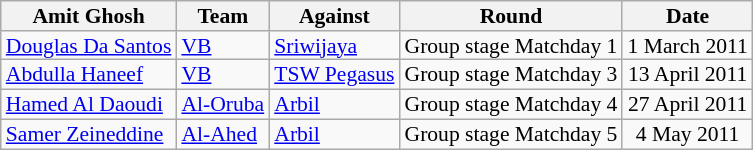<table class="wikitable" style="text-align:center; line-height: 90%; font-size:90%;">
<tr>
<th>Amit Ghosh</th>
<th>Team</th>
<th>Against</th>
<th>Round</th>
<th>Date</th>
</tr>
<tr>
<td style="text-align:left;"> <a href='#'>Douglas Da Santos</a></td>
<td style="text-align:left;"> <a href='#'>VB</a></td>
<td style="text-align:left;"> <a href='#'>Sriwijaya</a></td>
<td>Group stage Matchday 1</td>
<td>1 March 2011</td>
</tr>
<tr>
<td style="text-align:left;"> <a href='#'>Abdulla Haneef</a></td>
<td style="text-align:left;"> <a href='#'>VB</a></td>
<td style="text-align:left;"> <a href='#'>TSW Pegasus</a></td>
<td>Group stage Matchday 3</td>
<td>13 April 2011</td>
</tr>
<tr>
<td style="text-align:left;"> <a href='#'>Hamed Al Daoudi</a></td>
<td style="text-align:left;"> <a href='#'>Al-Oruba</a></td>
<td style="text-align:left;"> <a href='#'>Arbil</a></td>
<td>Group stage Matchday 4</td>
<td>27 April 2011</td>
</tr>
<tr>
<td style="text-align:left;"> <a href='#'>Samer Zeineddine</a></td>
<td style="text-align:left;"> <a href='#'>Al-Ahed</a></td>
<td style="text-align:left;"> <a href='#'>Arbil</a></td>
<td>Group stage Matchday 5</td>
<td>4 May 2011</td>
</tr>
</table>
